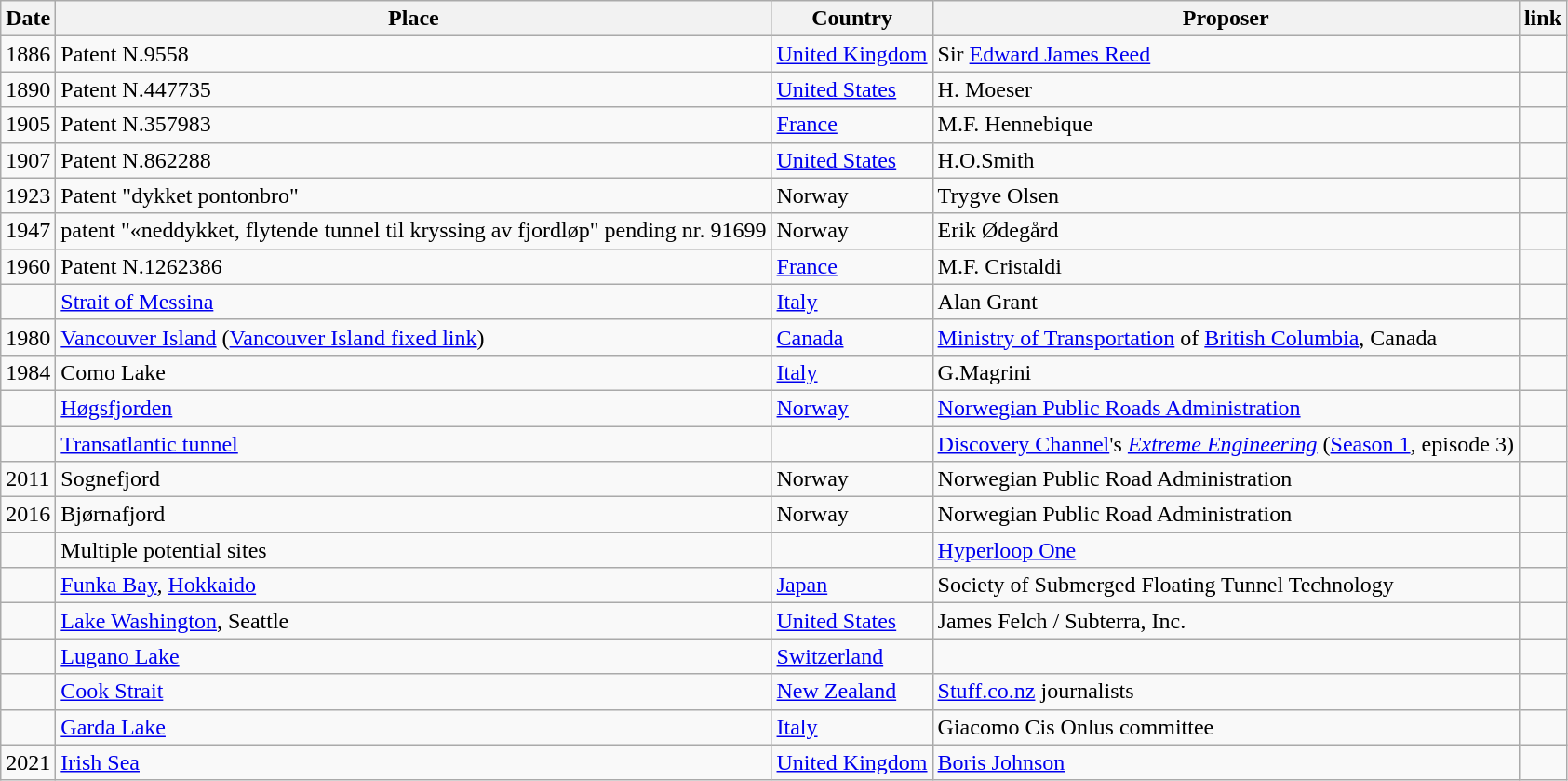<table class = "wikitable sortable">
<tr>
<th>Date</th>
<th>Place</th>
<th>Country</th>
<th>Proposer</th>
<th class="unsortable">link</th>
</tr>
<tr>
<td>1886</td>
<td>Patent N.9558</td>
<td><a href='#'>United Kingdom</a></td>
<td>Sir <a href='#'>Edward James Reed</a></td>
<td></td>
</tr>
<tr>
<td>1890</td>
<td>Patent N.447735</td>
<td><a href='#'>United States</a></td>
<td>H. Moeser</td>
<td></td>
</tr>
<tr>
<td>1905</td>
<td>Patent N.357983</td>
<td><a href='#'>France</a></td>
<td>M.F. Hennebique</td>
<td></td>
</tr>
<tr>
<td>1907</td>
<td>Patent N.862288</td>
<td><a href='#'>United States</a></td>
<td>H.O.Smith</td>
<td></td>
</tr>
<tr>
<td>1923</td>
<td>Patent "dykket pontonbro"</td>
<td>Norway</td>
<td>Trygve Olsen</td>
<td></td>
</tr>
<tr>
<td>1947</td>
<td>patent "«neddykket, flytende tunnel til kryssing av fjordløp" pending nr. 91699</td>
<td>Norway</td>
<td>Erik Ødegård</td>
<td></td>
</tr>
<tr>
<td>1960</td>
<td>Patent N.1262386</td>
<td><a href='#'>France</a></td>
<td>M.F. Cristaldi</td>
<td></td>
</tr>
<tr>
<td></td>
<td><a href='#'>Strait of Messina</a></td>
<td><a href='#'>Italy</a></td>
<td>Alan Grant</td>
<td></td>
</tr>
<tr>
<td>1980</td>
<td><a href='#'>Vancouver Island</a> (<a href='#'>Vancouver Island fixed link</a>)</td>
<td><a href='#'>Canada</a></td>
<td><a href='#'>Ministry of Transportation</a> of <a href='#'>British Columbia</a>, Canada</td>
<td></td>
</tr>
<tr>
<td>1984</td>
<td>Como Lake</td>
<td><a href='#'>Italy</a></td>
<td>G.Magrini</td>
<td></td>
</tr>
<tr>
<td></td>
<td><a href='#'>Høgsfjorden</a></td>
<td><a href='#'>Norway</a></td>
<td><a href='#'>Norwegian Public Roads Administration</a></td>
<td></td>
</tr>
<tr>
<td></td>
<td><a href='#'>Transatlantic tunnel</a></td>
<td></td>
<td><a href='#'>Discovery Channel</a>'s <em><a href='#'>Extreme Engineering</a></em> (<a href='#'>Season 1</a>, episode 3)</td>
<td></td>
</tr>
<tr>
<td>2011</td>
<td>Sognefjord</td>
<td>Norway</td>
<td>Norwegian Public Road Administration</td>
<td></td>
</tr>
<tr>
<td>2016</td>
<td>Bjørnafjord</td>
<td>Norway</td>
<td>Norwegian Public Road Administration</td>
<td></td>
</tr>
<tr>
<td></td>
<td>Multiple potential sites</td>
<td></td>
<td><a href='#'>Hyperloop One</a></td>
<td></td>
</tr>
<tr>
<td></td>
<td><a href='#'>Funka Bay</a>, <a href='#'>Hokkaido</a></td>
<td><a href='#'>Japan</a></td>
<td>Society of Submerged Floating Tunnel Technology</td>
<td></td>
</tr>
<tr>
<td></td>
<td><a href='#'>Lake Washington</a>, Seattle</td>
<td><a href='#'>United States</a></td>
<td>James Felch / Subterra, Inc.</td>
<td></td>
</tr>
<tr>
<td></td>
<td><a href='#'>Lugano Lake</a></td>
<td><a href='#'>Switzerland</a></td>
<td></td>
<td></td>
</tr>
<tr>
<td></td>
<td><a href='#'>Cook Strait</a></td>
<td><a href='#'>New Zealand</a></td>
<td><a href='#'>Stuff.co.nz</a> journalists</td>
<td></td>
</tr>
<tr>
<td></td>
<td><a href='#'>Garda Lake</a></td>
<td><a href='#'>Italy</a></td>
<td>Giacomo Cis Onlus committee</td>
<td></td>
</tr>
<tr>
<td>2021</td>
<td><a href='#'>Irish Sea</a></td>
<td><a href='#'>United Kingdom</a></td>
<td><a href='#'>Boris Johnson</a></td>
<td></td>
</tr>
</table>
